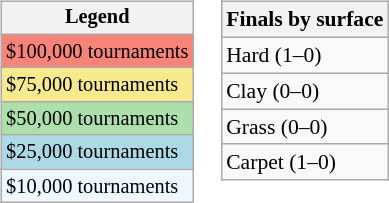<table>
<tr valign=top>
<td><br><table class=wikitable style="font-size:85%">
<tr>
<th>Legend</th>
</tr>
<tr style="background:#f88379;">
<td>$100,000 tournaments</td>
</tr>
<tr style="background:#f7e98e;">
<td>$75,000 tournaments</td>
</tr>
<tr style="background:#addfad;">
<td>$50,000 tournaments</td>
</tr>
<tr style="background:lightblue;">
<td>$25,000 tournaments</td>
</tr>
<tr style="background:#f0f8ff;">
<td>$10,000 tournaments</td>
</tr>
</table>
</td>
<td><br><table class=wikitable style="font-size:90%">
<tr>
<th>Finals by surface</th>
</tr>
<tr>
<td>Hard (1–0)</td>
</tr>
<tr>
<td>Clay (0–0)</td>
</tr>
<tr>
<td>Grass (0–0)</td>
</tr>
<tr>
<td>Carpet (1–0)</td>
</tr>
</table>
</td>
</tr>
</table>
